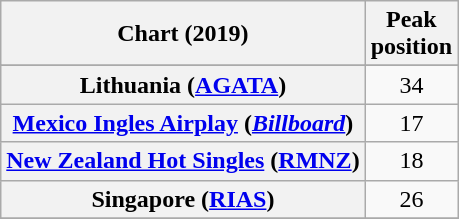<table class="wikitable sortable plainrowheaders" style="text-align:center">
<tr>
<th scope="col">Chart (2019)</th>
<th scope="col">Peak<br>position</th>
</tr>
<tr>
</tr>
<tr>
<th scope="row">Lithuania (<a href='#'>AGATA</a>)</th>
<td>34</td>
</tr>
<tr>
<th scope="row"><a href='#'>Mexico Ingles Airplay</a> (<em><a href='#'>Billboard</a></em>)</th>
<td>17</td>
</tr>
<tr>
<th scope="row"><a href='#'>New Zealand Hot Singles</a> (<a href='#'>RMNZ</a>)</th>
<td>18</td>
</tr>
<tr>
<th scope="row">Singapore (<a href='#'>RIAS</a>)</th>
<td>26</td>
</tr>
<tr>
</tr>
</table>
